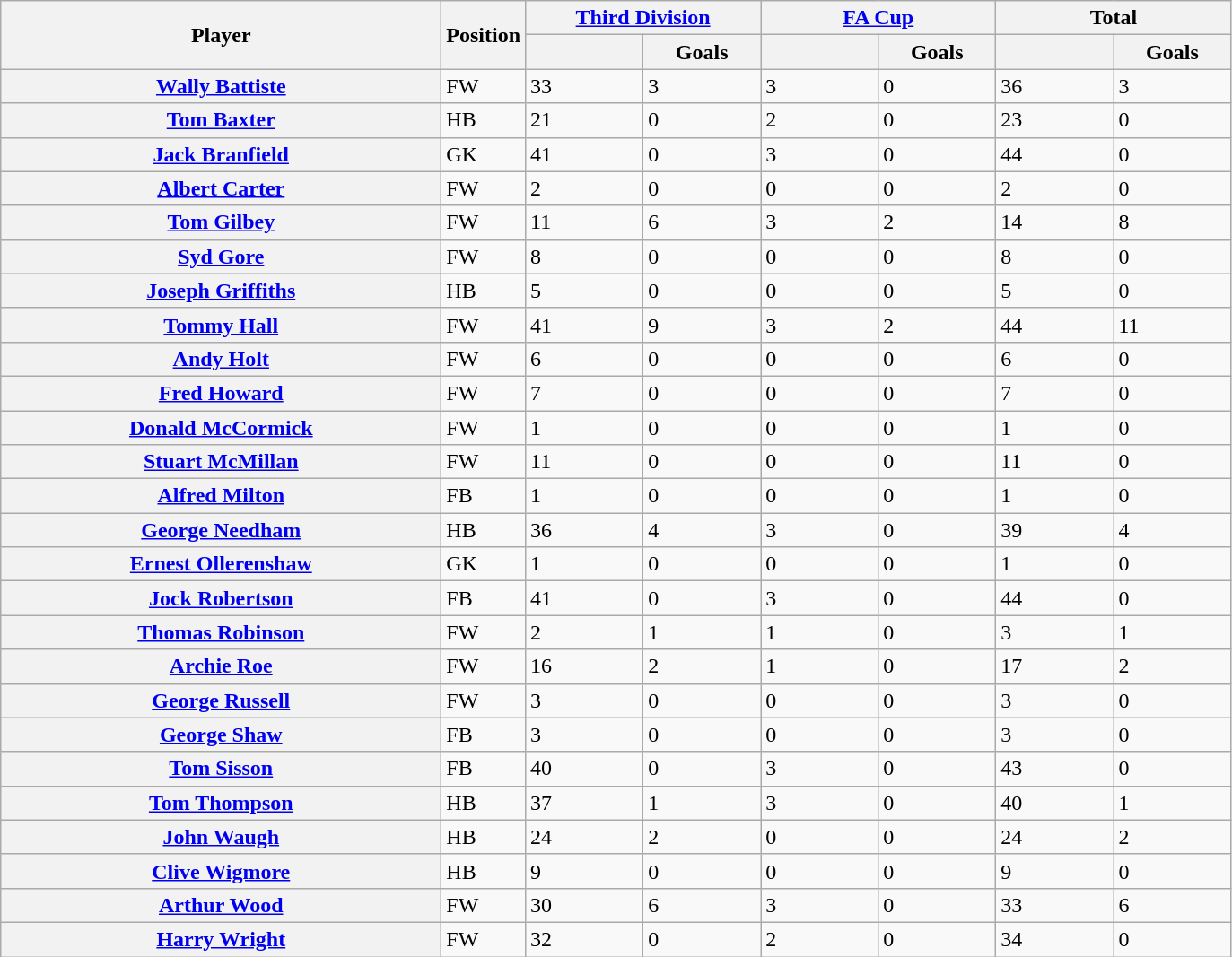<table class="wikitable plainrowheaders sortable">
<tr>
<th rowspan=2 style="width:20em"scope=col>Player</th>
<th rowspan=2>Position</th>
<th colspan=2 style="width:10em"scope=col><a href='#'>Third Division</a></th>
<th colspan=2 style="width:10em"scope=col><a href='#'>FA Cup</a></th>
<th colspan=2 style="width:10em"scope=col>Total</th>
</tr>
<tr>
<th style="width:5em"></th>
<th style="width:5em">Goals</th>
<th style="width:5em"></th>
<th style="width:5em">Goals</th>
<th style="width:5em"></th>
<th style="width:5em">Goals</th>
</tr>
<tr>
<th scope=row align="left"><a href='#'>Wally Battiste</a></th>
<td>FW</td>
<td>33</td>
<td>3</td>
<td>3</td>
<td>0</td>
<td>36</td>
<td>3</td>
</tr>
<tr>
<th scope=row align="left"><a href='#'>Tom Baxter</a></th>
<td>HB</td>
<td>21</td>
<td>0</td>
<td>2</td>
<td>0</td>
<td>23</td>
<td>0</td>
</tr>
<tr>
<th scope=row align="left"><a href='#'>Jack Branfield</a></th>
<td>GK</td>
<td>41</td>
<td>0</td>
<td>3</td>
<td>0</td>
<td>44</td>
<td>0</td>
</tr>
<tr>
<th scope=row align="left"><a href='#'>Albert Carter</a></th>
<td>FW</td>
<td>2</td>
<td>0</td>
<td>0</td>
<td>0</td>
<td>2</td>
<td>0</td>
</tr>
<tr>
<th scope=row align="left"><a href='#'>Tom Gilbey</a></th>
<td>FW</td>
<td>11</td>
<td>6</td>
<td>3</td>
<td>2</td>
<td>14</td>
<td>8</td>
</tr>
<tr>
<th scope=row align="left"><a href='#'>Syd Gore</a></th>
<td>FW</td>
<td>8</td>
<td>0</td>
<td>0</td>
<td>0</td>
<td>8</td>
<td>0</td>
</tr>
<tr>
<th scope=row align="left"><a href='#'>Joseph Griffiths</a></th>
<td>HB</td>
<td>5</td>
<td>0</td>
<td>0</td>
<td>0</td>
<td>5</td>
<td>0</td>
</tr>
<tr>
<th scope=row align="left"><a href='#'>Tommy Hall</a></th>
<td>FW</td>
<td>41</td>
<td>9</td>
<td>3</td>
<td>2</td>
<td>44</td>
<td>11</td>
</tr>
<tr>
<th scope=row align="left"><a href='#'>Andy Holt</a></th>
<td>FW</td>
<td>6</td>
<td>0</td>
<td>0</td>
<td>0</td>
<td>6</td>
<td>0</td>
</tr>
<tr>
<th scope=row align="left"><a href='#'>Fred Howard</a></th>
<td>FW</td>
<td>7</td>
<td>0</td>
<td>0</td>
<td>0</td>
<td>7</td>
<td>0</td>
</tr>
<tr>
<th scope=row align="left"><a href='#'>Donald McCormick</a></th>
<td>FW</td>
<td>1</td>
<td>0</td>
<td>0</td>
<td>0</td>
<td>1</td>
<td>0</td>
</tr>
<tr>
<th scope=row align="left"><a href='#'>Stuart McMillan</a></th>
<td>FW</td>
<td>11</td>
<td>0</td>
<td>0</td>
<td>0</td>
<td>11</td>
<td>0</td>
</tr>
<tr>
<th scope=row align="left"><a href='#'>Alfred Milton</a></th>
<td>FB</td>
<td>1</td>
<td>0</td>
<td>0</td>
<td>0</td>
<td>1</td>
<td>0</td>
</tr>
<tr>
<th scope=row align="left"><a href='#'>George Needham</a></th>
<td>HB</td>
<td>36</td>
<td>4</td>
<td>3</td>
<td>0</td>
<td>39</td>
<td>4</td>
</tr>
<tr>
<th scope=row align="left"><a href='#'>Ernest Ollerenshaw</a></th>
<td>GK</td>
<td>1</td>
<td>0</td>
<td>0</td>
<td>0</td>
<td>1</td>
<td>0</td>
</tr>
<tr>
<th scope=row align="left"><a href='#'>Jock Robertson</a></th>
<td>FB</td>
<td>41</td>
<td>0</td>
<td>3</td>
<td>0</td>
<td>44</td>
<td>0</td>
</tr>
<tr>
<th scope=row align="left"><a href='#'>Thomas Robinson</a></th>
<td>FW</td>
<td>2</td>
<td>1</td>
<td>1</td>
<td>0</td>
<td>3</td>
<td>1</td>
</tr>
<tr>
<th scope=row align="left"><a href='#'>Archie Roe</a></th>
<td>FW</td>
<td>16</td>
<td>2</td>
<td>1</td>
<td>0</td>
<td>17</td>
<td>2</td>
</tr>
<tr>
<th scope=row align="left"><a href='#'>George Russell</a></th>
<td>FW</td>
<td>3</td>
<td>0</td>
<td>0</td>
<td>0</td>
<td>3</td>
<td>0</td>
</tr>
<tr>
<th scope=row align="left"><a href='#'>George Shaw</a></th>
<td>FB</td>
<td>3</td>
<td>0</td>
<td>0</td>
<td>0</td>
<td>3</td>
<td>0</td>
</tr>
<tr>
<th scope=row align="left"><a href='#'>Tom Sisson</a></th>
<td>FB</td>
<td>40</td>
<td>0</td>
<td>3</td>
<td>0</td>
<td>43</td>
<td>0</td>
</tr>
<tr>
<th scope=row align="left"><a href='#'>Tom Thompson</a></th>
<td>HB</td>
<td>37</td>
<td>1</td>
<td>3</td>
<td>0</td>
<td>40</td>
<td>1</td>
</tr>
<tr>
<th scope=row align="left"><a href='#'>John Waugh</a></th>
<td>HB</td>
<td>24</td>
<td>2</td>
<td>0</td>
<td>0</td>
<td>24</td>
<td>2</td>
</tr>
<tr>
<th scope=row align="left"><a href='#'>Clive Wigmore</a></th>
<td>HB</td>
<td>9</td>
<td>0</td>
<td>0</td>
<td>0</td>
<td>9</td>
<td>0</td>
</tr>
<tr>
<th scope=row align="left"><a href='#'>Arthur Wood</a></th>
<td>FW</td>
<td>30</td>
<td>6</td>
<td>3</td>
<td>0</td>
<td>33</td>
<td>6</td>
</tr>
<tr>
<th scope=row align="left"><a href='#'>Harry Wright</a></th>
<td>FW</td>
<td>32</td>
<td>0</td>
<td>2</td>
<td>0</td>
<td>34</td>
<td>0</td>
</tr>
</table>
